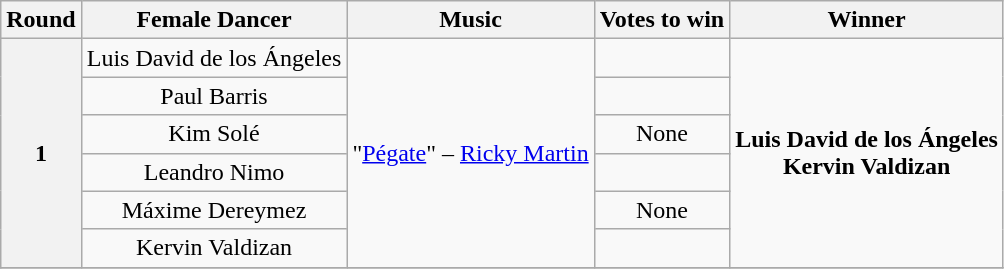<table class="wikitable" style="text-align:center">
<tr>
<th>Round</th>
<th>Female Dancer</th>
<th>Music</th>
<th>Votes to win</th>
<th>Winner</th>
</tr>
<tr>
<th rowspan=6>1</th>
<td> Luis David de los Ángeles</td>
<td rowspan=6>"<a href='#'>Pégate</a>" – <a href='#'>Ricky Martin</a></td>
<td>       </td>
<td rowspan=6><strong>Luis David de los Ángeles</strong><br><strong>Kervin Valdizan</strong></td>
</tr>
<tr>
<td> Paul Barris</td>
<td> </td>
</tr>
<tr>
<td> Kim Solé</td>
<td>None</td>
</tr>
<tr>
<td> Leandro Nimo</td>
<td> </td>
</tr>
<tr>
<td> Máxime Dereymez</td>
<td>None</td>
</tr>
<tr>
<td> Kervin Valdizan</td>
<td>       </td>
</tr>
<tr>
</tr>
</table>
